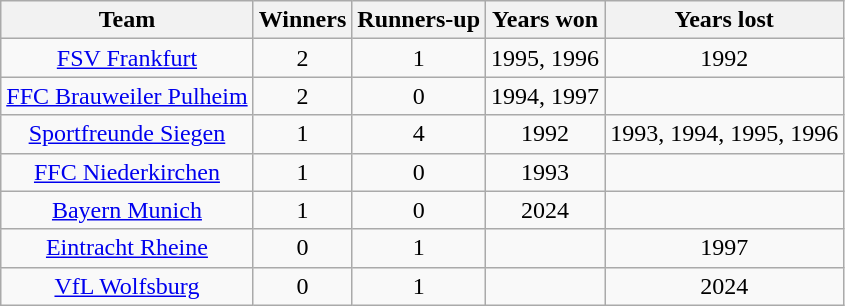<table class="wikitable sortable" style="text-align:center">
<tr>
<th>Team</th>
<th>Winners</th>
<th>Runners-up</th>
<th>Years won</th>
<th>Years lost</th>
</tr>
<tr>
<td><a href='#'>FSV Frankfurt</a></td>
<td>2</td>
<td>1</td>
<td>1995, 1996</td>
<td>1992</td>
</tr>
<tr>
<td><a href='#'>FFC Brauweiler Pulheim</a></td>
<td>2</td>
<td>0</td>
<td>1994, 1997</td>
<td></td>
</tr>
<tr>
<td><a href='#'>Sportfreunde Siegen</a></td>
<td>1</td>
<td>4</td>
<td>1992</td>
<td>1993, 1994, 1995, 1996</td>
</tr>
<tr>
<td><a href='#'>FFC Niederkirchen</a></td>
<td>1</td>
<td>0</td>
<td>1993</td>
<td></td>
</tr>
<tr>
<td><a href='#'>Bayern Munich</a></td>
<td>1</td>
<td>0</td>
<td>2024</td>
<td></td>
</tr>
<tr>
<td><a href='#'>Eintracht Rheine</a></td>
<td>0</td>
<td>1</td>
<td></td>
<td>1997</td>
</tr>
<tr>
<td><a href='#'>VfL Wolfsburg</a></td>
<td>0</td>
<td>1</td>
<td></td>
<td>2024</td>
</tr>
</table>
